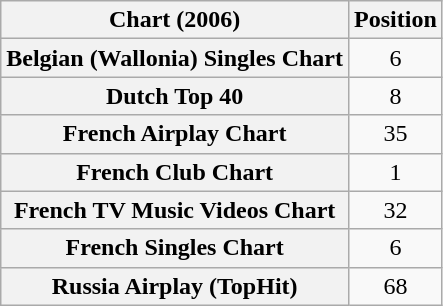<table class="wikitable sortable plainrowheaders" style="text-align:center">
<tr>
<th scope="col">Chart (2006)</th>
<th scope="col">Position</th>
</tr>
<tr>
<th scope="row">Belgian (Wallonia) Singles Chart</th>
<td align="center">6</td>
</tr>
<tr>
<th scope="row">Dutch Top 40</th>
<td align="center">8</td>
</tr>
<tr>
<th scope="row">French Airplay Chart</th>
<td align="center">35</td>
</tr>
<tr>
<th scope="row">French Club Chart</th>
<td align="center">1</td>
</tr>
<tr>
<th scope="row">French TV Music Videos Chart</th>
<td align="center">32</td>
</tr>
<tr>
<th scope="row">French Singles Chart</th>
<td align="center">6</td>
</tr>
<tr>
<th scope="row">Russia Airplay (TopHit)</th>
<td>68</td>
</tr>
</table>
